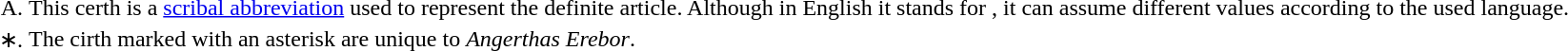<table>
<tr style="vertical-align: top;">
<td align="right">A.</td>
<td>This certh is a <a href='#'>scribal abbreviation</a> used to represent the definite article. Although in English it stands for , it can assume different values according to the used language.</td>
</tr>
<tr style="vertical-align: top;">
<td align="right">∗.</td>
<td>The cirth marked with an asterisk are unique to <em>Angerthas Erebor</em>.</td>
</tr>
</table>
